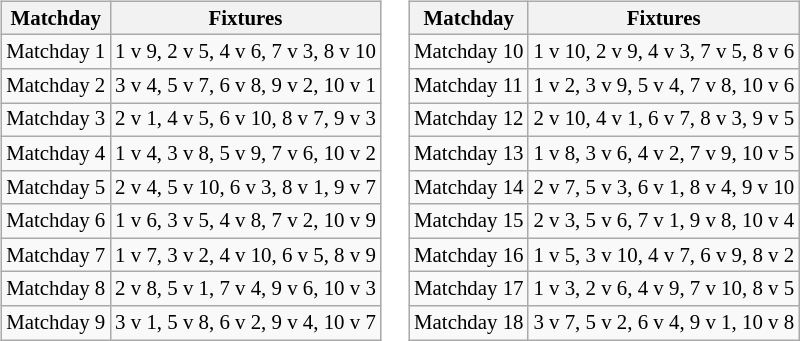<table>
<tr>
<td valign=top><br><table class="wikitable" style="font-size:87%;">
<tr>
<th>Matchday</th>
<th>Fixtures</th>
</tr>
<tr>
<td>Matchday 1</td>
<td>1 v 9, 2 v 5, 4 v 6, 7 v 3, 8 v 10</td>
</tr>
<tr>
<td>Matchday 2</td>
<td>3 v 4, 5 v 7, 6 v 8, 9 v 2, 10 v 1</td>
</tr>
<tr>
<td>Matchday 3</td>
<td>2 v 1, 4 v 5, 6 v 10, 8 v 7, 9 v 3</td>
</tr>
<tr>
<td>Matchday 4</td>
<td>1 v 4, 3 v 8, 5 v 9, 7 v 6, 10 v 2</td>
</tr>
<tr>
<td>Matchday 5</td>
<td>2 v 4, 5 v 10, 6 v 3, 8 v 1, 9 v 7</td>
</tr>
<tr>
<td>Matchday 6</td>
<td>1 v 6, 3 v 5, 4 v 8, 7 v 2, 10 v 9</td>
</tr>
<tr>
<td>Matchday 7</td>
<td>1 v 7, 3 v 2, 4 v 10, 6 v 5, 8 v 9</td>
</tr>
<tr>
<td>Matchday 8</td>
<td>2 v 8, 5 v 1, 7 v 4, 9 v 6, 10 v 3</td>
</tr>
<tr>
<td>Matchday 9</td>
<td>3 v 1, 5 v 8, 6 v 2, 9 v 4, 10 v 7</td>
</tr>
</table>
</td>
<td valign=top><br><table class="wikitable" style="font-size:87%;">
<tr>
<th>Matchday</th>
<th>Fixtures</th>
</tr>
<tr>
<td>Matchday 10</td>
<td>1 v 10, 2 v 9, 4 v 3, 7 v 5, 8 v 6</td>
</tr>
<tr>
<td>Matchday 11</td>
<td>1 v 2, 3 v 9, 5 v 4, 7 v 8, 10 v 6</td>
</tr>
<tr>
<td>Matchday 12</td>
<td>2 v 10, 4 v 1, 6 v 7, 8 v 3, 9 v 5</td>
</tr>
<tr>
<td>Matchday 13</td>
<td>1 v 8, 3 v 6, 4 v 2, 7 v 9, 10 v 5</td>
</tr>
<tr>
<td>Matchday 14</td>
<td>2 v 7, 5 v 3, 6 v 1, 8 v 4, 9 v 10</td>
</tr>
<tr>
<td>Matchday 15</td>
<td>2 v 3, 5 v 6, 7 v 1, 9 v 8, 10 v 4</td>
</tr>
<tr>
<td>Matchday 16</td>
<td>1 v 5, 3 v 10, 4 v 7, 6 v 9, 8 v 2</td>
</tr>
<tr>
<td>Matchday 17</td>
<td>1 v 3, 2 v 6, 4 v 9, 7 v 10, 8 v 5</td>
</tr>
<tr>
<td>Matchday 18</td>
<td>3 v 7, 5 v 2, 6 v 4, 9 v 1, 10 v 8</td>
</tr>
</table>
</td>
</tr>
</table>
